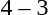<table style="text-align:center">
<tr>
<th width=200></th>
<th width=100></th>
<th width=200></th>
</tr>
<tr>
<td align=right><strong></strong></td>
<td>4 – 3</td>
<td align=left></td>
</tr>
</table>
